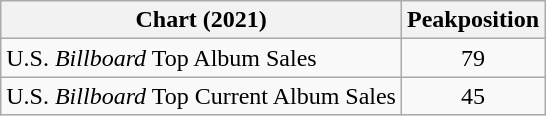<table class="wikitable">
<tr>
<th>Chart (2021)</th>
<th>Peakposition</th>
</tr>
<tr>
<td>U.S. <em>Billboard</em> Top Album Sales</td>
<td style="text-align:center;">79</td>
</tr>
<tr>
<td>U.S. <em>Billboard</em> Top Current Album Sales</td>
<td style="text-align:center;">45</td>
</tr>
</table>
